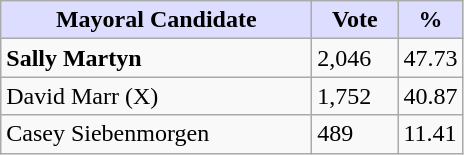<table class="wikitable">
<tr>
<th style="background:#ddf; width:200px;">Mayoral Candidate</th>
<th style="background:#ddf; width:50px;">Vote</th>
<th style="background:#ddf; width:30px;">%</th>
</tr>
<tr>
<td><strong>Sally Martyn</strong></td>
<td>2,046</td>
<td>47.73</td>
</tr>
<tr>
<td>David Marr (X)</td>
<td>1,752</td>
<td>40.87</td>
</tr>
<tr>
<td>Casey Siebenmorgen</td>
<td>489</td>
<td>11.41</td>
</tr>
</table>
